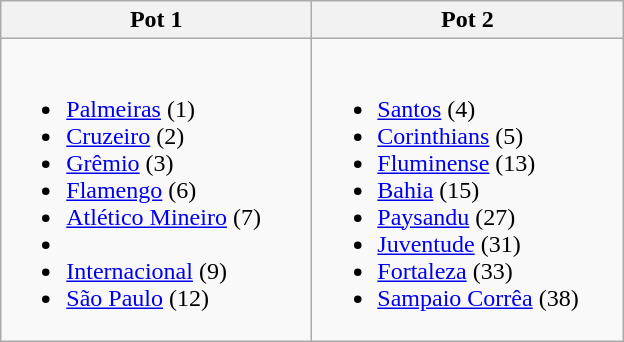<table class="wikitable">
<tr>
<th width="200">Pot 1</th>
<th width="200">Pot 2</th>
</tr>
<tr>
<td><br><ul><li> <a href='#'>Palmeiras</a> (1)</li><li> <a href='#'>Cruzeiro</a> (2)</li><li> <a href='#'>Grêmio</a> (3)</li><li> <a href='#'>Flamengo</a> (6)</li><li> <a href='#'>Atlético Mineiro</a> (7)</li><li></li><li> <a href='#'>Internacional</a> (9)</li><li> <a href='#'>São Paulo</a> (12)</li></ul></td>
<td><br><ul><li> <a href='#'>Santos</a> (4)</li><li> <a href='#'>Corinthians</a> (5)</li><li> <a href='#'>Fluminense</a> (13)</li><li> <a href='#'>Bahia</a> (15)</li><li> <a href='#'>Paysandu</a> (27)</li><li> <a href='#'>Juventude</a> (31)</li><li> <a href='#'>Fortaleza</a> (33)</li><li> <a href='#'>Sampaio Corrêa</a> (38)</li></ul></td>
</tr>
</table>
